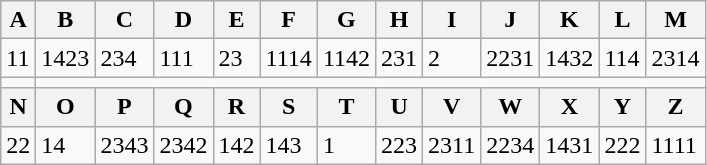<table class="wikitable">
<tr>
<th>A</th>
<th>B</th>
<th>C</th>
<th>D</th>
<th>E</th>
<th>F</th>
<th>G</th>
<th>H</th>
<th>I</th>
<th>J</th>
<th>K</th>
<th>L</th>
<th>M</th>
</tr>
<tr>
<td>11</td>
<td>1423</td>
<td>234</td>
<td>111</td>
<td>23</td>
<td>1114</td>
<td>1142</td>
<td>231</td>
<td>2</td>
<td>2231</td>
<td>1432</td>
<td>114</td>
<td>2314</td>
</tr>
<tr>
<td></td>
</tr>
<tr>
<th>N</th>
<th>O</th>
<th>P</th>
<th>Q</th>
<th>R</th>
<th>S</th>
<th>T</th>
<th>U</th>
<th>V</th>
<th>W</th>
<th>X</th>
<th>Y</th>
<th>Z</th>
</tr>
<tr>
<td>22</td>
<td>14</td>
<td>2343</td>
<td>2342</td>
<td>142</td>
<td>143</td>
<td>1</td>
<td>223</td>
<td>2311</td>
<td>2234</td>
<td>1431</td>
<td>222</td>
<td>1111</td>
</tr>
</table>
